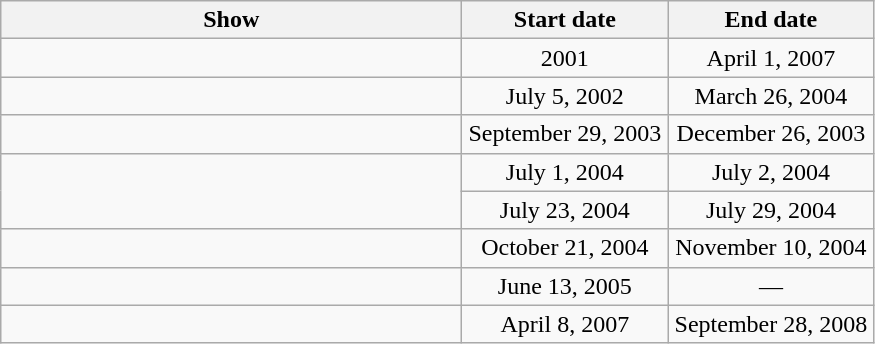<table class="wikitable" style="text-align:center">
<tr>
<th width=300>Show</th>
<th width=130>Start date</th>
<th width=130>End date</th>
</tr>
<tr>
<td></td>
<td>2001</td>
<td>April 1, 2007</td>
</tr>
<tr>
<td></td>
<td>July 5, 2002</td>
<td>March 26, 2004</td>
</tr>
<tr>
<td></td>
<td>September 29, 2003</td>
<td>December 26, 2003</td>
</tr>
<tr>
<td rowspan="2"></td>
<td>July 1, 2004</td>
<td>July 2, 2004</td>
</tr>
<tr>
<td>July 23, 2004</td>
<td>July 29, 2004</td>
</tr>
<tr>
<td></td>
<td>October 21, 2004</td>
<td>November 10, 2004</td>
</tr>
<tr>
<td></td>
<td>June 13, 2005</td>
<td>—</td>
</tr>
<tr>
<td></td>
<td>April 8, 2007</td>
<td>September 28, 2008</td>
</tr>
</table>
